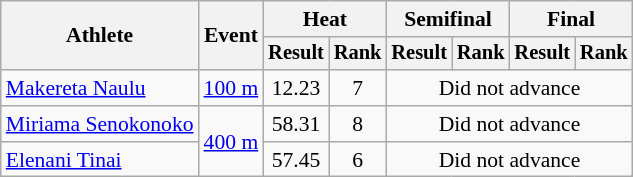<table class="wikitable" style="font-size:90%">
<tr>
<th rowspan=2>Athlete</th>
<th rowspan=2>Event</th>
<th colspan=2>Heat</th>
<th colspan=2>Semifinal</th>
<th colspan=2>Final</th>
</tr>
<tr style="font-size:95%">
<th>Result</th>
<th>Rank</th>
<th>Result</th>
<th>Rank</th>
<th>Result</th>
<th>Rank</th>
</tr>
<tr align=center>
<td align=left><a href='#'>Makereta Naulu</a></td>
<td align=left><a href='#'>100 m</a></td>
<td>12.23</td>
<td>7</td>
<td colspan=4>Did not advance</td>
</tr>
<tr align=center>
<td align=left><a href='#'>Miriama Senokonoko</a></td>
<td align=left rowspan=2><a href='#'>400 m</a></td>
<td>58.31</td>
<td>8</td>
<td colspan=4>Did not advance</td>
</tr>
<tr align=center>
<td align=left><a href='#'>Elenani Tinai</a></td>
<td>57.45</td>
<td>6</td>
<td colspan=4>Did not advance</td>
</tr>
</table>
